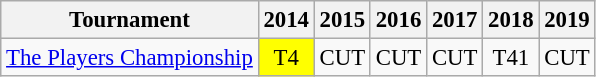<table class="wikitable" style="font-size:95%;text-align:center;">
<tr>
<th>Tournament</th>
<th>2014</th>
<th>2015</th>
<th>2016</th>
<th>2017</th>
<th>2018</th>
<th>2019</th>
</tr>
<tr>
<td align=left><a href='#'>The Players Championship</a></td>
<td style="background:yellow;">T4</td>
<td>CUT</td>
<td>CUT</td>
<td>CUT</td>
<td>T41</td>
<td>CUT</td>
</tr>
</table>
